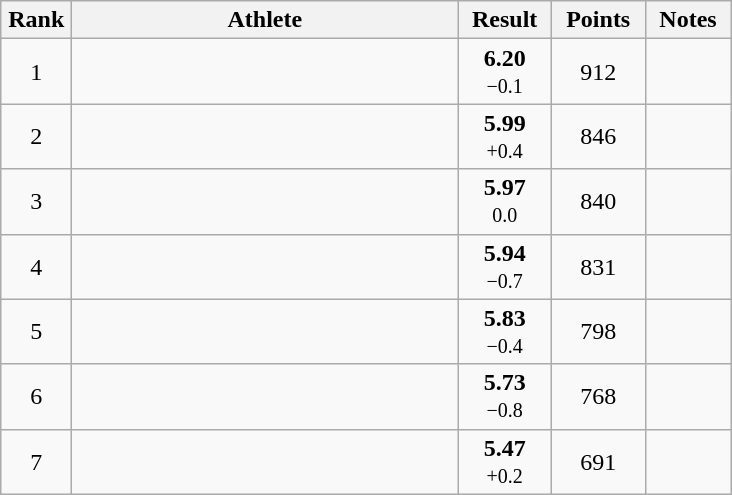<table class="wikitable" style="text-align:center">
<tr>
<th width=40>Rank</th>
<th width=250>Athlete</th>
<th width=55>Result</th>
<th width=55>Points</th>
<th width=50>Notes</th>
</tr>
<tr>
<td>1</td>
<td align=left></td>
<td><strong>6.20</strong><br><small>−0.1</small></td>
<td>912</td>
<td></td>
</tr>
<tr>
<td>2</td>
<td align=left></td>
<td><strong>5.99</strong><br><small>+0.4</small></td>
<td>846</td>
<td></td>
</tr>
<tr>
<td>3</td>
<td align=left></td>
<td><strong>5.97</strong><br><small>0.0</small></td>
<td>840</td>
<td></td>
</tr>
<tr>
<td>4</td>
<td align=left></td>
<td><strong>5.94</strong><br><small>−0.7</small></td>
<td>831</td>
<td></td>
</tr>
<tr>
<td>5</td>
<td align=left></td>
<td><strong>5.83</strong><br><small>−0.4</small></td>
<td>798</td>
<td></td>
</tr>
<tr>
<td>6</td>
<td align=left></td>
<td><strong>5.73</strong><br><small>−0.8</small></td>
<td>768</td>
<td></td>
</tr>
<tr>
<td>7</td>
<td align=left></td>
<td><strong>5.47</strong><br><small>+0.2</small></td>
<td>691</td>
<td></td>
</tr>
</table>
